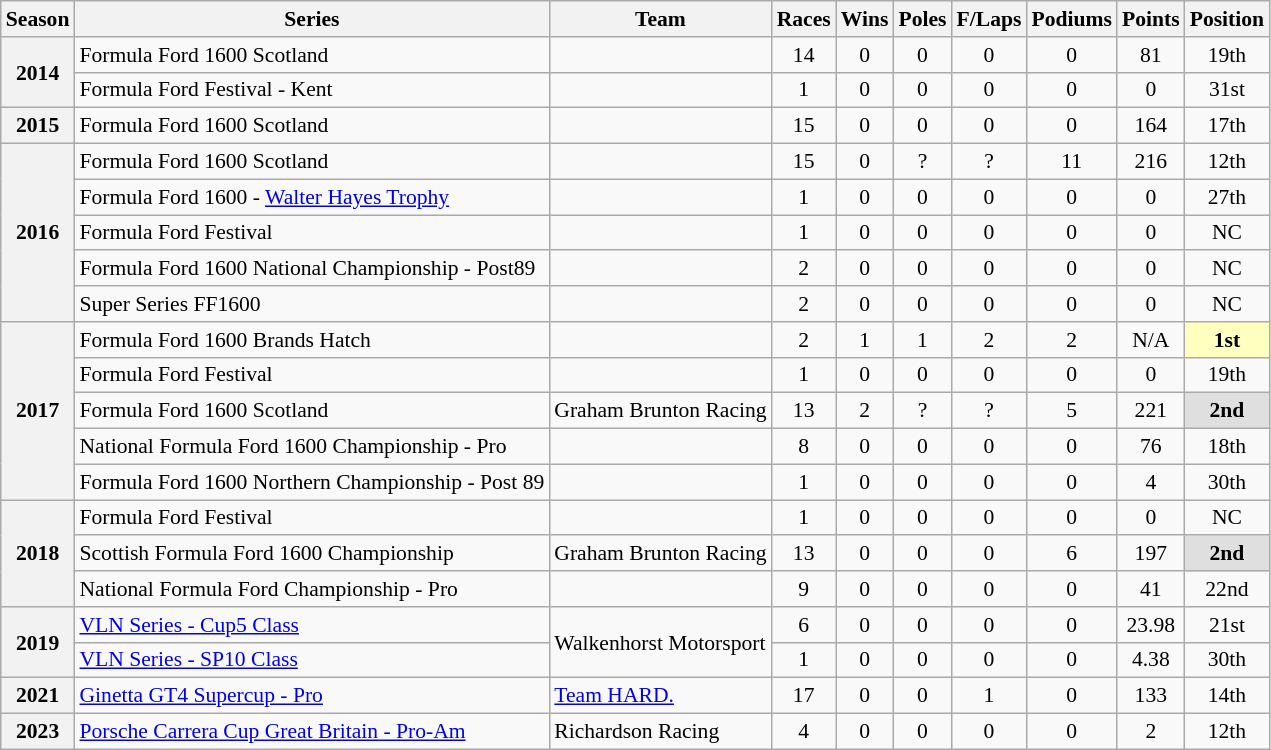<table class="wikitable" style="font-size: 90%; text-align:center">
<tr>
<th>Season</th>
<th>Series</th>
<th>Team</th>
<th>Races</th>
<th>Wins</th>
<th>Poles</th>
<th>F/Laps</th>
<th>Podiums</th>
<th>Points</th>
<th>Position</th>
</tr>
<tr>
<th rowspan=2>2014</th>
<td align=left>Formula Ford 1600 Scotland</td>
<td align=left></td>
<td>14</td>
<td>0</td>
<td>0</td>
<td>0</td>
<td>0</td>
<td>81</td>
<td>19th</td>
</tr>
<tr>
<td align=left>Formula Ford Festival - Kent</td>
<td align=left></td>
<td>1</td>
<td>0</td>
<td>0</td>
<td>0</td>
<td>0</td>
<td>0</td>
<td>31st</td>
</tr>
<tr>
<th>2015</th>
<td align=left>Formula Ford 1600 Scotland</td>
<td align=left></td>
<td>15</td>
<td>0</td>
<td>0</td>
<td>0</td>
<td>0</td>
<td>164</td>
<td>17th</td>
</tr>
<tr>
<th rowspan=5>2016</th>
<td align=left>Formula Ford 1600 Scotland</td>
<td align=left></td>
<td>15</td>
<td>0</td>
<td>?</td>
<td>?</td>
<td>11</td>
<td>216</td>
<td>12th</td>
</tr>
<tr>
<td align=left>Formula Ford 1600 - <a href='#'>Walter Hayes Trophy</a></td>
<td align=left></td>
<td>1</td>
<td>0</td>
<td>0</td>
<td>0</td>
<td>0</td>
<td>0</td>
<td>27th</td>
</tr>
<tr>
<td align=left>Formula Ford Festival</td>
<td align=left></td>
<td>1</td>
<td>0</td>
<td>0</td>
<td>0</td>
<td>0</td>
<td>0</td>
<td>NC</td>
</tr>
<tr>
<td align=left>Formula Ford 1600 National Championship - Post89</td>
<td align=left></td>
<td>2</td>
<td>0</td>
<td>0</td>
<td>0</td>
<td>0</td>
<td>0</td>
<td>NC</td>
</tr>
<tr>
<td align=left>Super Series FF1600</td>
<td align=left></td>
<td>2</td>
<td>0</td>
<td>0</td>
<td>0</td>
<td>0</td>
<td>0</td>
<td>NC</td>
</tr>
<tr>
<th rowspan=5>2017</th>
<td align=left>Formula Ford 1600 Brands Hatch</td>
<td align=left></td>
<td>2</td>
<td>1</td>
<td>1</td>
<td>2</td>
<td>2</td>
<td>N/A</td>
<td style="background:#FFFFBF;"><strong>1st</strong></td>
</tr>
<tr>
<td align=left>Formula Ford Festival</td>
<td align=left></td>
<td>1</td>
<td>0</td>
<td>0</td>
<td>0</td>
<td>0</td>
<td>0</td>
<td>19th</td>
</tr>
<tr>
<td align=left>Formula Ford 1600 Scotland</td>
<td align=left>Graham Brunton Racing</td>
<td>13</td>
<td>2</td>
<td>?</td>
<td>?</td>
<td>5</td>
<td>221</td>
<td style="background:#DFDFDF;"><strong>2nd</strong></td>
</tr>
<tr>
<td align=left>National Formula Ford 1600 Championship - Pro</td>
<td align=left></td>
<td>8</td>
<td>0</td>
<td>0</td>
<td>0</td>
<td>0</td>
<td>76</td>
<td>18th</td>
</tr>
<tr>
<td align=left>Formula Ford 1600 Northern Championship - Post 89</td>
<td align=left></td>
<td>1</td>
<td>0</td>
<td>0</td>
<td>0</td>
<td>0</td>
<td>4</td>
<td>30th</td>
</tr>
<tr>
<th rowspan=3>2018</th>
<td align=left>Formula Ford Festival</td>
<td align=left></td>
<td>1</td>
<td>0</td>
<td>0</td>
<td>0</td>
<td>0</td>
<td>0</td>
<td>NC</td>
</tr>
<tr>
<td align=left>Scottish Formula Ford 1600 Championship</td>
<td align=left>Graham Brunton Racing</td>
<td>13</td>
<td>0</td>
<td>0</td>
<td>0</td>
<td>6</td>
<td>197</td>
<td style="background:#DFDFDF;"><strong>2nd</strong></td>
</tr>
<tr>
<td align=left>National Formula Ford Championship - Pro</td>
<td align=left></td>
<td>9</td>
<td>0</td>
<td>0</td>
<td>0</td>
<td>0</td>
<td>41</td>
<td>22nd</td>
</tr>
<tr>
<th rowspan=2>2019</th>
<td align=left><a href='#'>VLN Series - Cup5 Class</a></td>
<td rowspan="2" align="left">Walkenhorst Motorsport</td>
<td>6</td>
<td>0</td>
<td>0</td>
<td>0</td>
<td>0</td>
<td>23.98</td>
<td>21st</td>
</tr>
<tr>
<td align=left><a href='#'>VLN Series - SP10 Class</a></td>
<td>1</td>
<td>0</td>
<td>0</td>
<td>0</td>
<td>0</td>
<td>4.38</td>
<td>30th</td>
</tr>
<tr>
<th>2021</th>
<td align=left><a href='#'>Ginetta GT4 Supercup - Pro</a></td>
<td align=left><a href='#'>Team HARD.</a></td>
<td>17</td>
<td>0</td>
<td>0</td>
<td>1</td>
<td>0</td>
<td>133</td>
<td>14th</td>
</tr>
<tr>
<th>2023</th>
<td align=left><a href='#'>Porsche Carrera Cup Great Britain - Pro-Am</a></td>
<td align=left>Richardson Racing</td>
<td>4</td>
<td>0</td>
<td>0</td>
<td>0</td>
<td>0</td>
<td>2</td>
<td>12th</td>
</tr>
</table>
